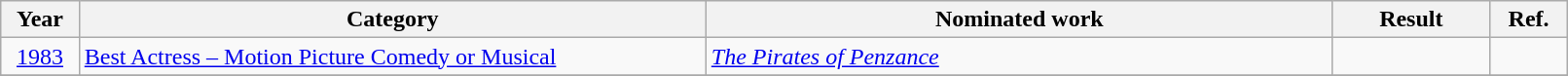<table class="wikitable" style="width:85%;">
<tr>
<th width=5%>Year</th>
<th style="width:40%;">Category</th>
<th style="width:40%;">Nominated work</th>
<th style="width:10%;">Result</th>
<th style="width:5%;">Ref.</th>
</tr>
<tr>
<td style="text-align:center;"><a href='#'>1983</a></td>
<td><a href='#'>Best Actress – Motion Picture Comedy or Musical</a></td>
<td><em><a href='#'>The Pirates of Penzance</a></em></td>
<td></td>
<td></td>
</tr>
<tr>
</tr>
</table>
